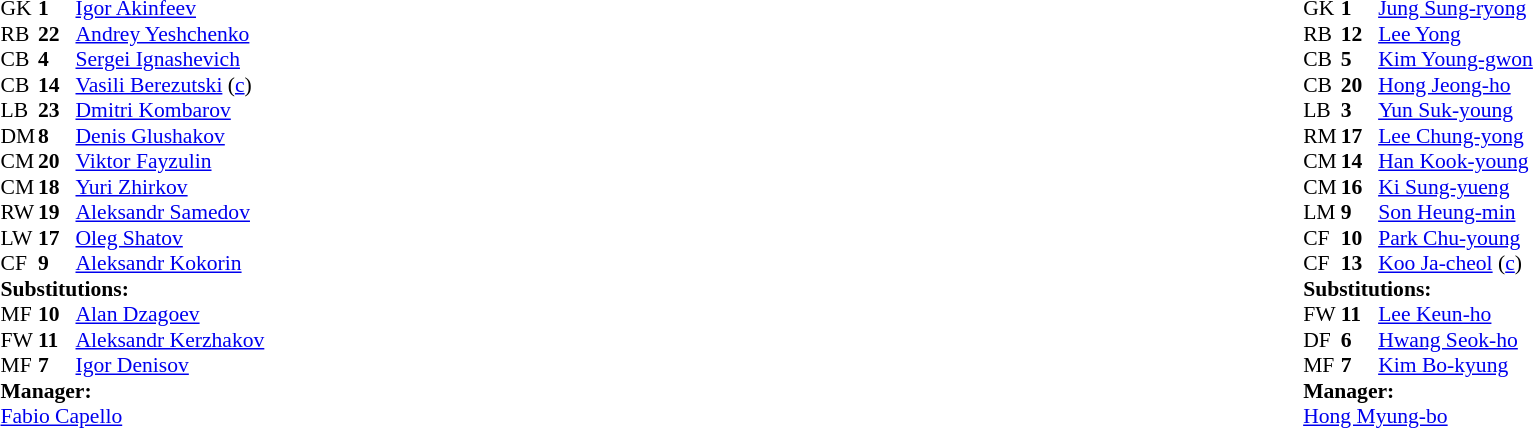<table width="100%">
<tr>
<td valign="top" width="40%"><br><table style="font-size: 90%" cellspacing="0" cellpadding="0">
<tr>
<th width="25"></th>
<th width="25"></th>
</tr>
<tr>
<td>GK</td>
<td><strong>1</strong></td>
<td><a href='#'>Igor Akinfeev</a></td>
</tr>
<tr>
<td>RB</td>
<td><strong>22</strong></td>
<td><a href='#'>Andrey Yeshchenko</a></td>
</tr>
<tr>
<td>CB</td>
<td><strong>4</strong></td>
<td><a href='#'>Sergei Ignashevich</a></td>
</tr>
<tr>
<td>CB</td>
<td><strong>14</strong></td>
<td><a href='#'>Vasili Berezutski</a> (<a href='#'>c</a>)</td>
</tr>
<tr>
<td>LB</td>
<td><strong>23</strong></td>
<td><a href='#'>Dmitri Kombarov</a></td>
</tr>
<tr>
<td>DM</td>
<td><strong>8</strong></td>
<td><a href='#'>Denis Glushakov</a></td>
<td></td>
<td></td>
</tr>
<tr>
<td>CM</td>
<td><strong>20</strong></td>
<td><a href='#'>Viktor Fayzulin</a></td>
</tr>
<tr>
<td>CM</td>
<td><strong>18</strong></td>
<td><a href='#'>Yuri Zhirkov</a></td>
<td></td>
<td></td>
</tr>
<tr>
<td>RW</td>
<td><strong>19</strong></td>
<td><a href='#'>Aleksandr Samedov</a></td>
</tr>
<tr>
<td>LW</td>
<td><strong>17</strong></td>
<td><a href='#'>Oleg Shatov</a></td>
<td></td>
<td></td>
</tr>
<tr>
<td>CF</td>
<td><strong>9</strong></td>
<td><a href='#'>Aleksandr Kokorin</a></td>
</tr>
<tr>
<td colspan=3><strong>Substitutions:</strong></td>
</tr>
<tr>
<td>MF</td>
<td><strong>10</strong></td>
<td><a href='#'>Alan Dzagoev</a></td>
<td></td>
<td></td>
</tr>
<tr>
<td>FW</td>
<td><strong>11</strong></td>
<td><a href='#'>Aleksandr Kerzhakov</a></td>
<td></td>
<td></td>
</tr>
<tr>
<td>MF</td>
<td><strong>7</strong></td>
<td><a href='#'>Igor Denisov</a></td>
<td></td>
<td></td>
</tr>
<tr>
<td colspan=3><strong>Manager:</strong></td>
</tr>
<tr>
<td colspan=3> <a href='#'>Fabio Capello</a></td>
</tr>
</table>
</td>
<td valign="top"></td>
<td valign="top" width="50%"><br><table style="font-size: 90%; margin: auto;" cellspacing="0" cellpadding="0">
<tr>
<th width="25"></th>
<th width="25"></th>
</tr>
<tr>
<td>GK</td>
<td><strong>1</strong></td>
<td><a href='#'>Jung Sung-ryong</a></td>
</tr>
<tr>
<td>RB</td>
<td><strong>12</strong></td>
<td><a href='#'>Lee Yong</a></td>
</tr>
<tr>
<td>CB</td>
<td><strong>5</strong></td>
<td><a href='#'>Kim Young-gwon</a></td>
</tr>
<tr>
<td>CB</td>
<td><strong>20</strong></td>
<td><a href='#'>Hong Jeong-ho</a></td>
<td></td>
<td></td>
</tr>
<tr>
<td>LB</td>
<td><strong>3</strong></td>
<td><a href='#'>Yun Suk-young</a></td>
</tr>
<tr>
<td>RM</td>
<td><strong>17</strong></td>
<td><a href='#'>Lee Chung-yong</a></td>
</tr>
<tr>
<td>CM</td>
<td><strong>14</strong></td>
<td><a href='#'>Han Kook-young</a></td>
</tr>
<tr>
<td>CM</td>
<td><strong>16</strong></td>
<td><a href='#'>Ki Sung-yueng</a></td>
<td></td>
</tr>
<tr>
<td>LM</td>
<td><strong>9</strong></td>
<td><a href='#'>Son Heung-min</a></td>
<td></td>
<td></td>
</tr>
<tr>
<td>CF</td>
<td><strong>10</strong></td>
<td><a href='#'>Park Chu-young</a></td>
<td></td>
<td></td>
</tr>
<tr>
<td>CF</td>
<td><strong>13</strong></td>
<td><a href='#'>Koo Ja-cheol</a> (<a href='#'>c</a>)</td>
<td></td>
</tr>
<tr>
<td colspan=3><strong>Substitutions:</strong></td>
</tr>
<tr>
<td>FW</td>
<td><strong>11</strong></td>
<td><a href='#'>Lee Keun-ho</a></td>
<td></td>
<td></td>
</tr>
<tr>
<td>DF</td>
<td><strong>6</strong></td>
<td><a href='#'>Hwang Seok-ho</a></td>
<td></td>
<td></td>
</tr>
<tr>
<td>MF</td>
<td><strong>7</strong></td>
<td><a href='#'>Kim Bo-kyung</a></td>
<td></td>
<td></td>
</tr>
<tr>
<td colspan=3><strong>Manager:</strong></td>
</tr>
<tr>
<td colspan=3><a href='#'>Hong Myung-bo</a></td>
</tr>
</table>
</td>
</tr>
</table>
